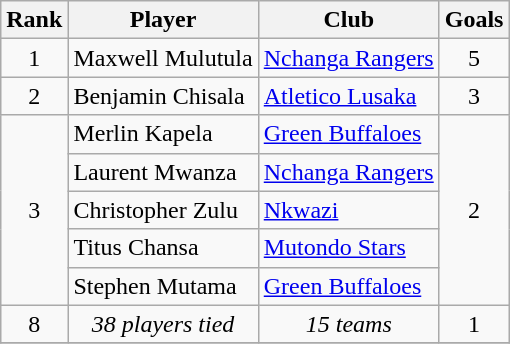<table class="wikitable" style="text-align:center">
<tr>
<th>Rank</th>
<th>Player</th>
<th>Club</th>
<th>Goals</th>
</tr>
<tr>
<td>1</td>
<td align="left"> Maxwell Mulutula</td>
<td align="left"><a href='#'>Nchanga Rangers</a></td>
<td>5</td>
</tr>
<tr>
<td>2</td>
<td align="left"> Benjamin Chisala</td>
<td align="left"><a href='#'>Atletico Lusaka</a></td>
<td>3</td>
</tr>
<tr>
<td rowspan="5">3</td>
<td align="left"> Merlin Kapela</td>
<td align="left"><a href='#'>Green Buffaloes</a></td>
<td rowspan="5">2</td>
</tr>
<tr>
<td align="left"> Laurent Mwanza</td>
<td align="left"><a href='#'>Nchanga Rangers</a></td>
</tr>
<tr>
<td align="left"> Christopher Zulu</td>
<td align="left"><a href='#'>Nkwazi</a></td>
</tr>
<tr>
<td align="left"> Titus Chansa</td>
<td align="left"><a href='#'>Mutondo Stars</a></td>
</tr>
<tr>
<td align="left"> Stephen Mutama</td>
<td align="left"><a href='#'>Green Buffaloes</a></td>
</tr>
<tr>
<td>8</td>
<td><em>38 players tied</em></td>
<td><em>15 teams</em></td>
<td>1</td>
</tr>
<tr>
</tr>
</table>
